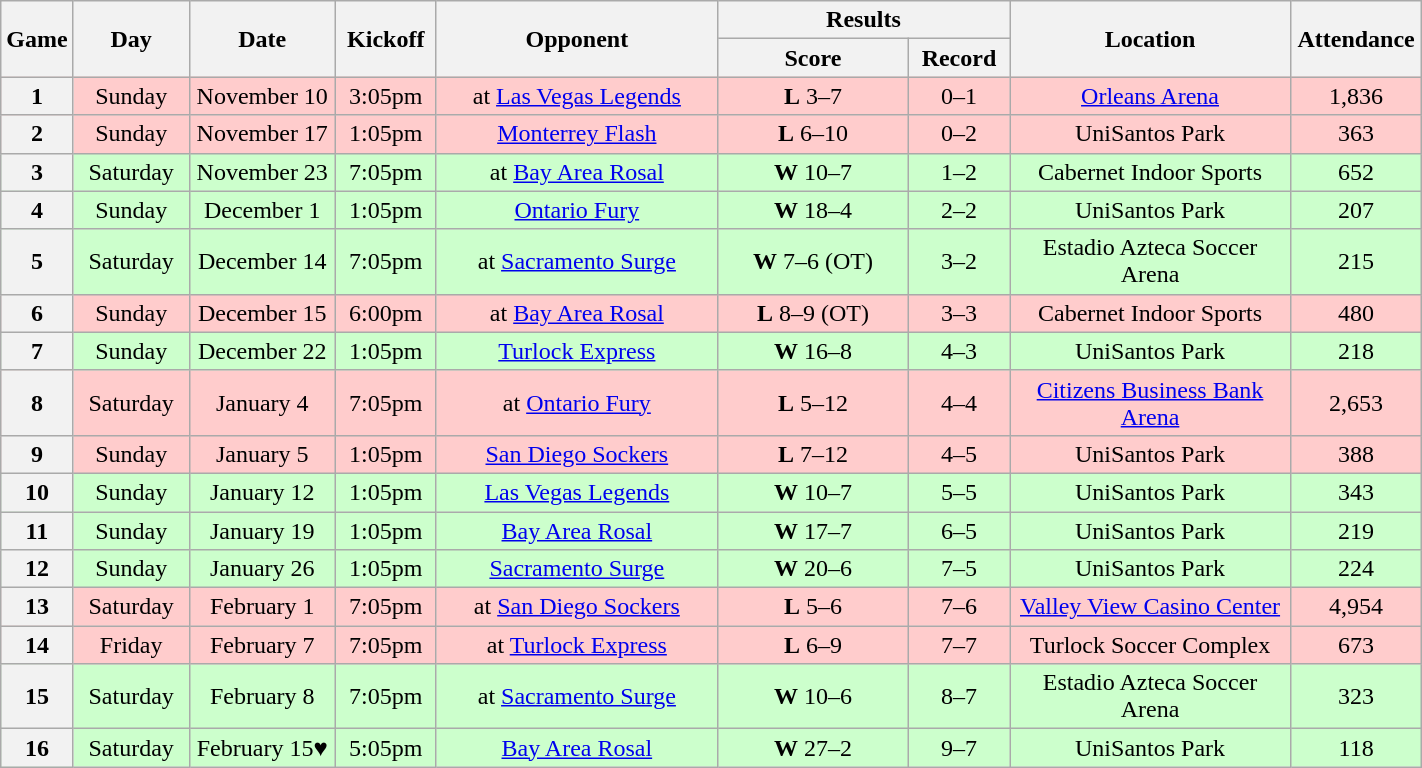<table class="wikitable">
<tr>
<th rowspan="2" width="40">Game</th>
<th rowspan="2" width="70">Day</th>
<th rowspan="2" width="90">Date</th>
<th rowspan="2" width="60">Kickoff</th>
<th rowspan="2" width="180">Opponent</th>
<th colspan="2" width="180">Results</th>
<th rowspan="2" width="180">Location</th>
<th rowspan="2" width="80">Attendance</th>
</tr>
<tr>
<th width="120">Score</th>
<th width="60">Record</th>
</tr>
<tr align="center" bgcolor="#FFCCCC">
<th>1</th>
<td>Sunday</td>
<td>November 10</td>
<td>3:05pm</td>
<td>at <a href='#'>Las Vegas Legends</a></td>
<td><strong>L</strong> 3–7</td>
<td>0–1</td>
<td><a href='#'>Orleans Arena</a></td>
<td>1,836</td>
</tr>
<tr align="center" bgcolor="#FFCCCC">
<th>2</th>
<td>Sunday</td>
<td>November 17</td>
<td>1:05pm</td>
<td><a href='#'>Monterrey Flash</a></td>
<td><strong>L</strong> 6–10</td>
<td>0–2</td>
<td>UniSantos Park</td>
<td>363</td>
</tr>
<tr align="center" bgcolor="#CCFFCC">
<th>3</th>
<td>Saturday</td>
<td>November 23</td>
<td>7:05pm</td>
<td>at <a href='#'>Bay Area Rosal</a></td>
<td><strong>W</strong> 10–7</td>
<td>1–2</td>
<td>Cabernet Indoor Sports</td>
<td>652</td>
</tr>
<tr align="center" bgcolor="#CCFFCC">
<th>4</th>
<td>Sunday</td>
<td>December 1</td>
<td>1:05pm</td>
<td><a href='#'>Ontario Fury</a></td>
<td><strong>W</strong> 18–4</td>
<td>2–2</td>
<td>UniSantos Park</td>
<td>207</td>
</tr>
<tr align="center" bgcolor="#CCFFCC">
<th>5</th>
<td>Saturday</td>
<td>December 14</td>
<td>7:05pm</td>
<td>at <a href='#'>Sacramento Surge</a></td>
<td><strong>W</strong> 7–6 (OT)</td>
<td>3–2</td>
<td>Estadio Azteca Soccer Arena</td>
<td>215</td>
</tr>
<tr align="center" bgcolor="#FFCCCC">
<th>6</th>
<td>Sunday</td>
<td>December 15</td>
<td>6:00pm</td>
<td>at <a href='#'>Bay Area Rosal</a></td>
<td><strong>L</strong> 8–9 (OT)</td>
<td>3–3</td>
<td>Cabernet Indoor Sports</td>
<td>480</td>
</tr>
<tr align="center" bgcolor="#CCFFCC">
<th>7</th>
<td>Sunday</td>
<td>December 22</td>
<td>1:05pm</td>
<td><a href='#'>Turlock Express</a></td>
<td><strong>W</strong> 16–8</td>
<td>4–3</td>
<td>UniSantos Park</td>
<td>218</td>
</tr>
<tr align="center" bgcolor="#FFCCCC">
<th>8</th>
<td>Saturday</td>
<td>January 4</td>
<td>7:05pm</td>
<td>at <a href='#'>Ontario Fury</a></td>
<td><strong>L</strong> 5–12</td>
<td>4–4</td>
<td><a href='#'>Citizens Business Bank Arena</a></td>
<td>2,653</td>
</tr>
<tr align="center" bgcolor="#FFCCCC">
<th>9</th>
<td>Sunday</td>
<td>January 5</td>
<td>1:05pm</td>
<td><a href='#'>San Diego Sockers</a></td>
<td><strong>L</strong> 7–12</td>
<td>4–5</td>
<td>UniSantos Park</td>
<td>388</td>
</tr>
<tr align="center" bgcolor="#CCFFCC">
<th>10</th>
<td>Sunday</td>
<td>January 12</td>
<td>1:05pm</td>
<td><a href='#'>Las Vegas Legends</a></td>
<td><strong>W</strong> 10–7</td>
<td>5–5</td>
<td>UniSantos Park</td>
<td>343</td>
</tr>
<tr align="center" bgcolor="#CCFFCC">
<th>11</th>
<td>Sunday</td>
<td>January 19</td>
<td>1:05pm</td>
<td><a href='#'>Bay Area Rosal</a></td>
<td><strong>W</strong> 17–7</td>
<td>6–5</td>
<td>UniSantos Park</td>
<td>219</td>
</tr>
<tr align="center" bgcolor="#CCFFCC">
<th>12</th>
<td>Sunday</td>
<td>January 26</td>
<td>1:05pm</td>
<td><a href='#'>Sacramento Surge</a></td>
<td><strong>W</strong> 20–6</td>
<td>7–5</td>
<td>UniSantos Park</td>
<td>224</td>
</tr>
<tr align="center" bgcolor="#FFCCCC">
<th>13</th>
<td>Saturday</td>
<td>February 1</td>
<td>7:05pm</td>
<td>at <a href='#'>San Diego Sockers</a></td>
<td><strong>L</strong> 5–6</td>
<td>7–6</td>
<td><a href='#'>Valley View Casino Center</a></td>
<td>4,954</td>
</tr>
<tr align="center" bgcolor="#FFCCCC">
<th>14</th>
<td>Friday</td>
<td>February 7</td>
<td>7:05pm</td>
<td>at <a href='#'>Turlock Express</a></td>
<td><strong>L</strong> 6–9</td>
<td>7–7</td>
<td>Turlock Soccer Complex</td>
<td>673</td>
</tr>
<tr align="center" bgcolor="#CCFFCC">
<th>15</th>
<td>Saturday</td>
<td>February 8</td>
<td>7:05pm</td>
<td>at <a href='#'>Sacramento Surge</a></td>
<td><strong>W</strong> 10–6</td>
<td>8–7</td>
<td>Estadio Azteca Soccer Arena</td>
<td>323</td>
</tr>
<tr align="center" bgcolor="#CCFFCC">
<th>16</th>
<td>Saturday</td>
<td>February 15♥</td>
<td>5:05pm</td>
<td><a href='#'>Bay Area Rosal</a></td>
<td><strong>W</strong> 27–2</td>
<td>9–7</td>
<td>UniSantos Park</td>
<td>118</td>
</tr>
</table>
